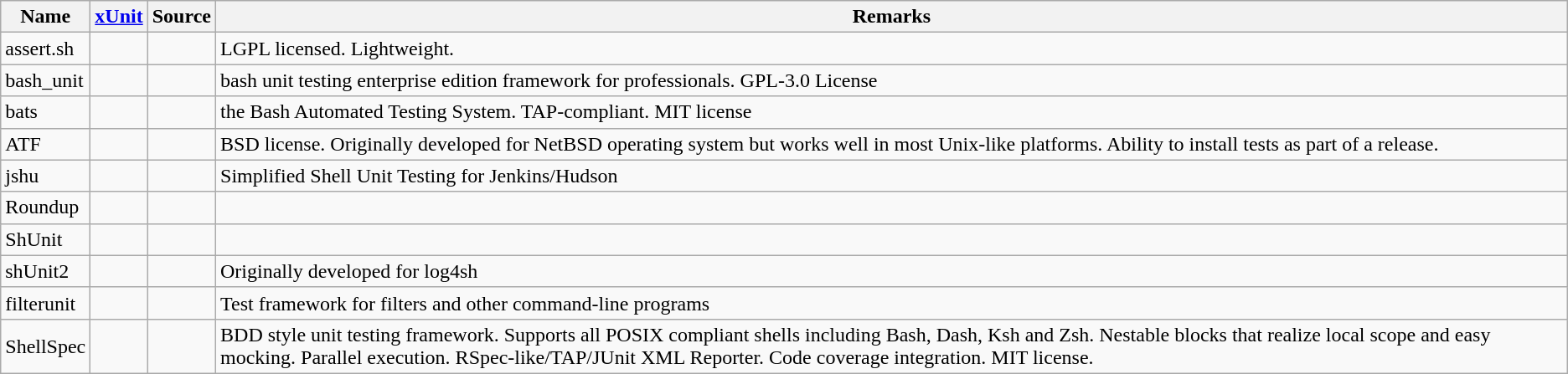<table class="wikitable sortable">
<tr>
<th>Name</th>
<th><a href='#'>xUnit</a></th>
<th>Source</th>
<th>Remarks</th>
</tr>
<tr>
<td>assert.sh</td>
<td></td>
<td></td>
<td>LGPL licensed. Lightweight.</td>
</tr>
<tr>
<td>bash_unit</td>
<td></td>
<td></td>
<td>bash unit testing enterprise edition framework for professionals. GPL-3.0 License</td>
</tr>
<tr>
<td>bats</td>
<td></td>
<td></td>
<td>the Bash Automated Testing System. TAP-compliant. MIT license</td>
</tr>
<tr>
<td>ATF</td>
<td></td>
<td></td>
<td>BSD license. Originally developed for NetBSD operating system but works well in most Unix-like platforms. Ability to install tests as part of a release.</td>
</tr>
<tr>
<td>jshu</td>
<td></td>
<td></td>
<td>Simplified Shell Unit Testing for Jenkins/Hudson</td>
</tr>
<tr>
<td>Roundup</td>
<td></td>
<td></td>
<td></td>
</tr>
<tr>
<td>ShUnit</td>
<td></td>
<td></td>
<td></td>
</tr>
<tr>
<td>shUnit2</td>
<td></td>
<td></td>
<td>Originally developed for log4sh</td>
</tr>
<tr>
<td>filterunit</td>
<td></td>
<td></td>
<td>Test framework for filters and other command-line programs</td>
</tr>
<tr>
<td>ShellSpec</td>
<td></td>
<td></td>
<td>BDD style unit testing framework. Supports all POSIX compliant shells including Bash, Dash, Ksh and Zsh. Nestable blocks that realize local scope and easy mocking. Parallel execution. RSpec-like/TAP/JUnit XML Reporter. Code coverage integration. MIT license.</td>
</tr>
</table>
